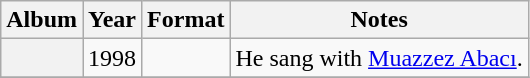<table class="wikitable plainrowheaders" style="text-align:center;">
<tr>
<th scope="col" rowspan="1">Album</th>
<th scope="col" rowspan="1">Year</th>
<th scope="col" colspan="1">Format</th>
<th scope="col" colspan="1">Notes</th>
</tr>
<tr>
<th scope="row"><strong></strong></th>
<td>1998</td>
<td></td>
<td>He sang with <a href='#'>Muazzez Abacı</a>.</td>
</tr>
<tr>
</tr>
</table>
